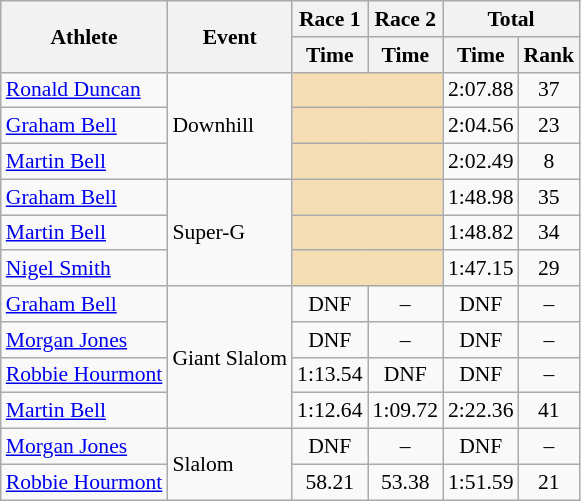<table class="wikitable" style="font-size:90%">
<tr>
<th rowspan="2">Athlete</th>
<th rowspan="2">Event</th>
<th>Race 1</th>
<th>Race 2</th>
<th colspan="2">Total</th>
</tr>
<tr>
<th>Time</th>
<th>Time</th>
<th>Time</th>
<th>Rank</th>
</tr>
<tr>
<td><a href='#'>Ronald Duncan</a></td>
<td rowspan="3">Downhill</td>
<td colspan="2" bgcolor="wheat"></td>
<td align="center">2:07.88</td>
<td align="center">37</td>
</tr>
<tr>
<td><a href='#'>Graham Bell</a></td>
<td colspan="2" bgcolor="wheat"></td>
<td align="center">2:04.56</td>
<td align="center">23</td>
</tr>
<tr>
<td><a href='#'>Martin Bell</a></td>
<td colspan="2" bgcolor="wheat"></td>
<td align="center">2:02.49</td>
<td align="center">8</td>
</tr>
<tr>
<td><a href='#'>Graham Bell</a></td>
<td rowspan="3">Super-G</td>
<td colspan="2" bgcolor="wheat"></td>
<td align="center">1:48.98</td>
<td align="center">35</td>
</tr>
<tr>
<td><a href='#'>Martin Bell</a></td>
<td colspan="2" bgcolor="wheat"></td>
<td align="center">1:48.82</td>
<td align="center">34</td>
</tr>
<tr>
<td><a href='#'>Nigel Smith</a></td>
<td colspan="2" bgcolor="wheat"></td>
<td align="center">1:47.15</td>
<td align="center">29</td>
</tr>
<tr>
<td><a href='#'>Graham Bell</a></td>
<td rowspan="4">Giant Slalom</td>
<td align="center">DNF</td>
<td align="center">–</td>
<td align="center">DNF</td>
<td align="center">–</td>
</tr>
<tr>
<td><a href='#'>Morgan Jones</a></td>
<td align="center">DNF</td>
<td align="center">–</td>
<td align="center">DNF</td>
<td align="center">–</td>
</tr>
<tr>
<td><a href='#'>Robbie Hourmont</a></td>
<td align="center">1:13.54</td>
<td align="center">DNF</td>
<td align="center">DNF</td>
<td align="center">–</td>
</tr>
<tr>
<td><a href='#'>Martin Bell</a></td>
<td align="center">1:12.64</td>
<td align="center">1:09.72</td>
<td align="center">2:22.36</td>
<td align="center">41</td>
</tr>
<tr>
<td><a href='#'>Morgan Jones</a></td>
<td rowspan="2">Slalom</td>
<td align="center">DNF</td>
<td align="center">–</td>
<td align="center">DNF</td>
<td align="center">–</td>
</tr>
<tr>
<td><a href='#'>Robbie Hourmont</a></td>
<td align="center">58.21</td>
<td align="center">53.38</td>
<td align="center">1:51.59</td>
<td align="center">21</td>
</tr>
</table>
